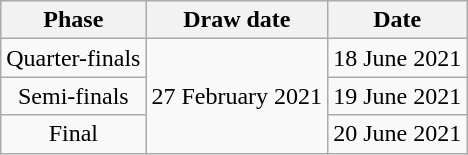<table class="wikitable" style="text-align:center">
<tr>
<th>Phase</th>
<th>Draw date</th>
<th>Date</th>
</tr>
<tr>
<td>Quarter-finals</td>
<td rowspan="5">27 February 2021</td>
<td>18 June 2021</td>
</tr>
<tr>
<td>Semi-finals</td>
<td>19 June 2021</td>
</tr>
<tr>
<td>Final</td>
<td>20 June 2021</td>
</tr>
</table>
